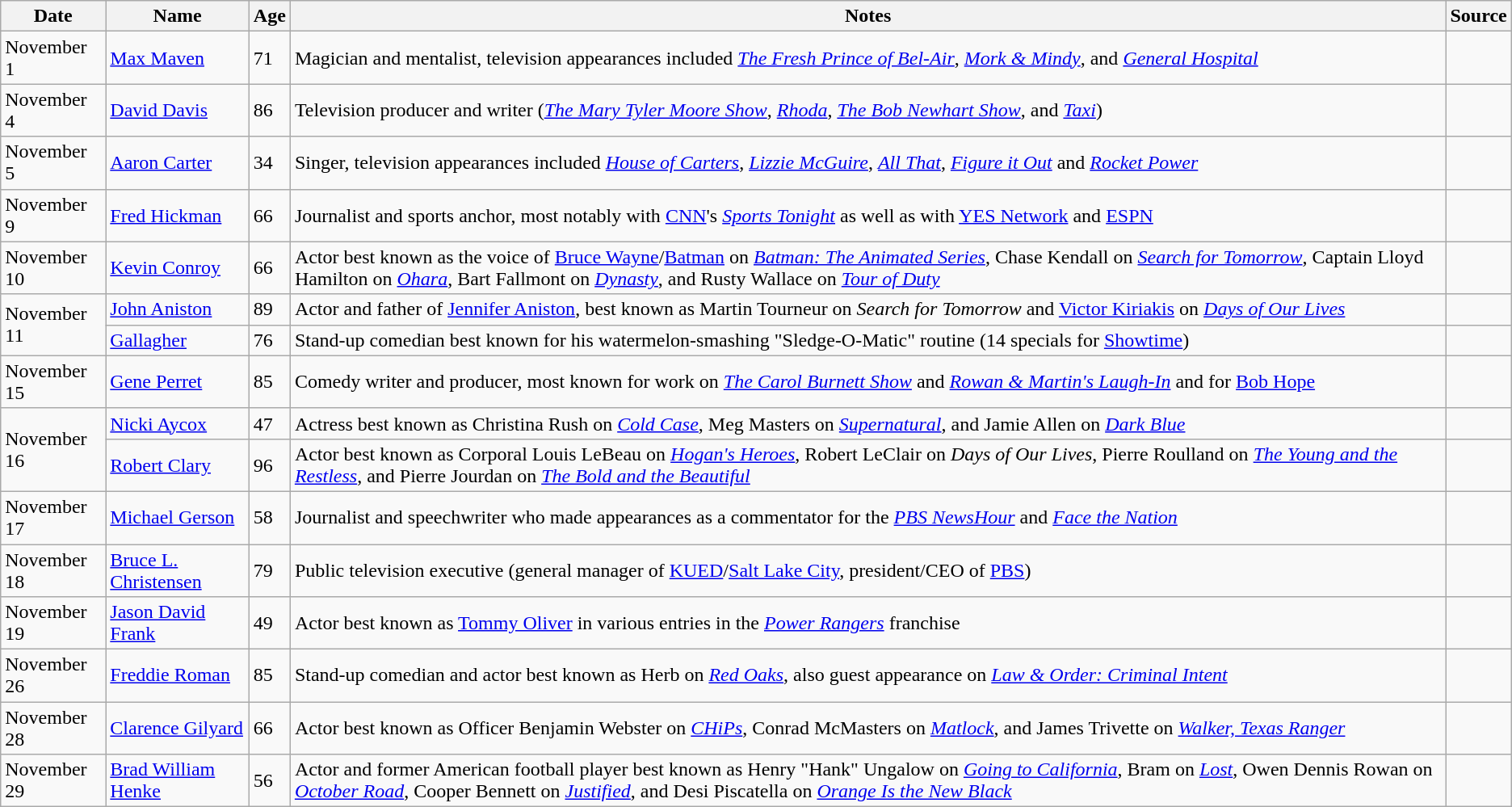<table class="wikitable sortable">
<tr>
<th>Date</th>
<th>Name</th>
<th>Age</th>
<th>Notes</th>
<th>Source</th>
</tr>
<tr>
<td>November 1</td>
<td><a href='#'>Max Maven</a></td>
<td>71</td>
<td>Magician and mentalist, television appearances included <em><a href='#'>The Fresh Prince of Bel-Air</a></em>, <em><a href='#'>Mork & Mindy</a></em>, and <em><a href='#'>General Hospital</a></em></td>
<td></td>
</tr>
<tr>
<td>November 4</td>
<td><a href='#'>David Davis</a></td>
<td>86</td>
<td>Television producer and writer (<em><a href='#'>The Mary Tyler Moore Show</a></em>, <em><a href='#'>Rhoda</a></em>, <em><a href='#'>The Bob Newhart Show</a></em>, and <em><a href='#'>Taxi</a></em>)</td>
<td></td>
</tr>
<tr>
<td>November 5</td>
<td><a href='#'>Aaron Carter</a></td>
<td>34</td>
<td>Singer, television appearances included <em><a href='#'>House of Carters</a></em>, <em><a href='#'>Lizzie McGuire</a></em>, <em><a href='#'>All That</a></em>, <em><a href='#'>Figure it Out</a></em> and <em><a href='#'>Rocket Power</a></em></td>
<td></td>
</tr>
<tr>
<td>November 9</td>
<td><a href='#'>Fred Hickman</a></td>
<td>66</td>
<td>Journalist and sports anchor, most notably with <a href='#'>CNN</a>'s <em><a href='#'>Sports Tonight</a></em> as well as with <a href='#'>YES Network</a> and <a href='#'>ESPN</a></td>
<td></td>
</tr>
<tr>
<td>November 10</td>
<td><a href='#'>Kevin Conroy</a></td>
<td>66</td>
<td>Actor best known as the voice of <a href='#'>Bruce Wayne</a>/<a href='#'>Batman</a> on <em><a href='#'>Batman: The Animated Series</a></em>, Chase Kendall on <em><a href='#'>Search for Tomorrow</a></em>, Captain Lloyd Hamilton on <em><a href='#'>Ohara</a></em>, Bart Fallmont on <em><a href='#'>Dynasty</a></em>, and Rusty Wallace on <em><a href='#'>Tour of Duty</a></em></td>
<td></td>
</tr>
<tr>
<td rowspan=2>November 11</td>
<td><a href='#'>John Aniston</a></td>
<td>89</td>
<td>Actor and father of <a href='#'>Jennifer Aniston</a>, best known as Martin Tourneur on <em>Search for Tomorrow</em> and <a href='#'>Victor Kiriakis</a> on <em><a href='#'>Days of Our Lives</a></em></td>
<td></td>
</tr>
<tr>
<td><a href='#'>Gallagher</a></td>
<td>76</td>
<td>Stand-up comedian best known for his watermelon-smashing "Sledge-O-Matic" routine (14 specials for <a href='#'>Showtime</a>)</td>
<td></td>
</tr>
<tr>
<td>November 15</td>
<td><a href='#'>Gene Perret</a></td>
<td>85</td>
<td>Comedy writer and producer, most known for work on <em><a href='#'>The Carol Burnett Show</a></em> and <em><a href='#'>Rowan & Martin's Laugh-In</a></em> and for <a href='#'>Bob Hope</a></td>
<td></td>
</tr>
<tr>
<td rowspan=2>November 16</td>
<td><a href='#'>Nicki Aycox</a></td>
<td>47</td>
<td>Actress best known as Christina Rush on <em><a href='#'>Cold Case</a></em>, Meg Masters on <em><a href='#'>Supernatural</a></em>, and Jamie Allen on <em><a href='#'>Dark Blue</a></em></td>
<td></td>
</tr>
<tr>
<td><a href='#'>Robert Clary</a></td>
<td>96</td>
<td>Actor best known as Corporal Louis LeBeau on <em><a href='#'>Hogan's Heroes</a></em>, Robert LeClair on <em>Days of Our Lives</em>, Pierre Roulland on  <em><a href='#'>The Young and the Restless</a></em>, and Pierre Jourdan on <em><a href='#'>The Bold and the Beautiful</a></em></td>
<td></td>
</tr>
<tr>
<td>November 17</td>
<td><a href='#'>Michael Gerson</a></td>
<td>58</td>
<td>Journalist and speechwriter who made appearances as a commentator for the <em><a href='#'>PBS NewsHour</a></em> and <em><a href='#'>Face the Nation</a></em></td>
<td></td>
</tr>
<tr>
<td>November 18</td>
<td><a href='#'>Bruce L. Christensen</a></td>
<td>79</td>
<td>Public television executive (general manager of <a href='#'>KUED</a>/<a href='#'>Salt Lake City</a>, president/CEO of <a href='#'>PBS</a>)</td>
<td></td>
</tr>
<tr>
<td>November 19</td>
<td><a href='#'>Jason David Frank</a></td>
<td>49</td>
<td>Actor best known as <a href='#'>Tommy Oliver</a> in various entries in the <em><a href='#'>Power Rangers</a></em> franchise</td>
<td></td>
</tr>
<tr>
<td>November 26</td>
<td><a href='#'>Freddie Roman</a></td>
<td>85</td>
<td>Stand-up comedian and actor best known as Herb on <em><a href='#'>Red Oaks</a></em>, also guest appearance on <em><a href='#'>Law & Order: Criminal Intent</a></em></td>
<td></td>
</tr>
<tr>
<td>November 28</td>
<td><a href='#'>Clarence Gilyard</a></td>
<td>66</td>
<td>Actor best known as Officer Benjamin Webster on <em><a href='#'>CHiPs</a></em>, Conrad McMasters on <em><a href='#'>Matlock</a></em>, and James Trivette on <em><a href='#'>Walker, Texas Ranger</a></em></td>
<td></td>
</tr>
<tr>
<td>November 29</td>
<td><a href='#'>Brad William Henke</a></td>
<td>56</td>
<td>Actor and former American football player best known as Henry "Hank" Ungalow on <em><a href='#'>Going to California</a></em>, Bram on <em><a href='#'>Lost</a></em>, Owen Dennis Rowan on <em><a href='#'>October Road</a></em>, Cooper Bennett on <em><a href='#'>Justified</a></em>, and Desi Piscatella on <em><a href='#'>Orange Is the New Black</a></em></td>
<td></td>
</tr>
</table>
